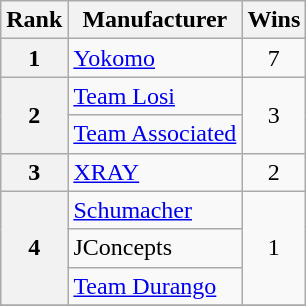<table class="wikitable">
<tr>
<th>Rank</th>
<th>Manufacturer</th>
<th>Wins</th>
</tr>
<tr>
<th>1</th>
<td> <a href='#'>Yokomo</a></td>
<td style="text-align:center;">7</td>
</tr>
<tr>
<th rowspan="2">2</th>
<td> <a href='#'>Team Losi</a></td>
<td rowspan="2" style="text-align:center;">3</td>
</tr>
<tr>
<td> <a href='#'>Team Associated</a></td>
</tr>
<tr>
<th>3</th>
<td> <a href='#'>XRAY</a></td>
<td style="text-align:center;">2</td>
</tr>
<tr>
<th rowspan="3">4</th>
<td> <a href='#'>Schumacher</a></td>
<td rowspan="3" style="text-align:center;">1</td>
</tr>
<tr>
<td> JConcepts</td>
</tr>
<tr>
<td> <a href='#'>Team Durango</a></td>
</tr>
<tr>
</tr>
</table>
